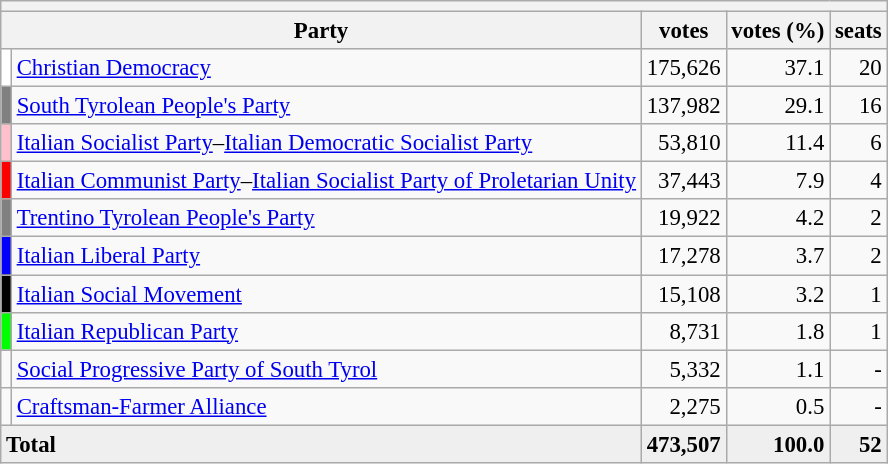<table class="wikitable" style="font-size:95%; text-align:right;">
<tr>
<th colspan=5></th>
</tr>
<tr>
<th colspan=2>Party</th>
<th>votes</th>
<th>votes (%)</th>
<th>seats</th>
</tr>
<tr>
<td bgcolor=White></td>
<td align=left><a href='#'>Christian Democracy</a></td>
<td>175,626</td>
<td>37.1</td>
<td>20</td>
</tr>
<tr>
<td bgcolor=Gray></td>
<td align=left><a href='#'>South Tyrolean People's Party</a></td>
<td>137,982</td>
<td>29.1</td>
<td>16</td>
</tr>
<tr>
<td bgcolor=Pink></td>
<td align=left><a href='#'>Italian Socialist Party</a>–<a href='#'>Italian Democratic Socialist Party</a></td>
<td>53,810</td>
<td>11.4</td>
<td>6</td>
</tr>
<tr>
<td bgcolor=Red></td>
<td align=left><a href='#'>Italian Communist Party</a>–<a href='#'>Italian Socialist Party of Proletarian Unity</a></td>
<td>37,443</td>
<td>7.9</td>
<td>4</td>
</tr>
<tr>
<td bgcolor=Gray></td>
<td align=left><a href='#'>Trentino Tyrolean People's Party</a></td>
<td>19,922</td>
<td>4.2</td>
<td>2</td>
</tr>
<tr>
<td bgcolor=Blue></td>
<td align=left><a href='#'>Italian Liberal Party</a></td>
<td>17,278</td>
<td>3.7</td>
<td>2</td>
</tr>
<tr>
<td bgcolor=Black></td>
<td align=left><a href='#'>Italian Social Movement</a></td>
<td>15,108</td>
<td>3.2</td>
<td>1</td>
</tr>
<tr>
<td bgcolor=Lime></td>
<td align=left><a href='#'>Italian Republican Party</a></td>
<td>8,731</td>
<td>1.8</td>
<td>1</td>
</tr>
<tr>
<td bgcolor=></td>
<td align=left><a href='#'>Social Progressive Party of South Tyrol</a></td>
<td>5,332</td>
<td>1.1</td>
<td>-</td>
</tr>
<tr>
<td bgcolor=></td>
<td align=left><a href='#'>Craftsman-Farmer Alliance</a></td>
<td>2,275</td>
<td>0.5</td>
<td>-</td>
</tr>
<tr bgcolor="EFEFEF">
<td align=left colspan=2><strong>Total</strong></td>
<td><strong>473,507</strong></td>
<td><strong>100.0</strong></td>
<td><strong>52</strong></td>
</tr>
</table>
